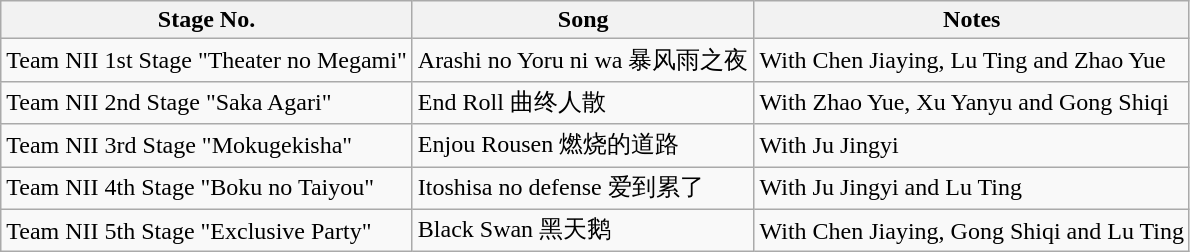<table class="wikitable">
<tr>
<th>Stage No.</th>
<th>Song</th>
<th>Notes</th>
</tr>
<tr>
<td>Team NII 1st Stage "Theater no Megami"</td>
<td>Arashi no Yoru ni wa 暴风雨之夜</td>
<td>With Chen Jiaying, Lu Ting and Zhao Yue</td>
</tr>
<tr>
<td>Team NII 2nd Stage "Saka Agari"</td>
<td>End Roll 曲终人散</td>
<td>With Zhao Yue, Xu Yanyu and Gong Shiqi</td>
</tr>
<tr>
<td>Team NII 3rd Stage "Mokugekisha"</td>
<td>Enjou Rousen 燃烧的道路</td>
<td>With Ju Jingyi</td>
</tr>
<tr>
<td>Team NII 4th Stage "Boku no Taiyou"</td>
<td>Itoshisa no defense 爱到累了</td>
<td>With Ju Jingyi and Lu Ting</td>
</tr>
<tr>
<td>Team NII 5th Stage "Exclusive Party"</td>
<td>Black Swan 黑天鹅</td>
<td>With Chen Jiaying, Gong Shiqi and Lu Ting</td>
</tr>
</table>
